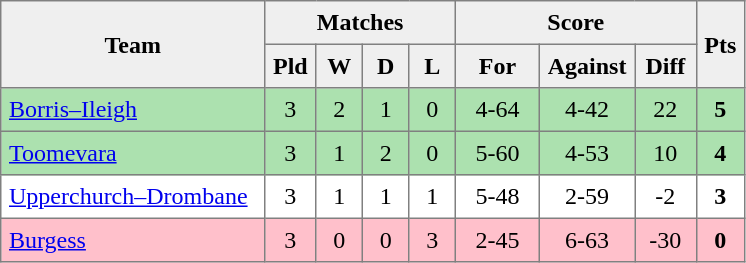<table style=border-collapse:collapse border=1 cellspacing=0 cellpadding=5>
<tr align=center bgcolor=#efefef>
<th rowspan=2 width=165>Team</th>
<th colspan=4>Matches</th>
<th colspan=3>Score</th>
<th rowspan=2width=20>Pts</th>
</tr>
<tr align=center bgcolor=#efefef>
<th width=20>Pld</th>
<th width=20>W</th>
<th width=20>D</th>
<th width=20>L</th>
<th width=45>For</th>
<th width=45>Against</th>
<th width=30>Diff</th>
</tr>
<tr align=center  style="background:#ACE1AF;">
<td style="text-align:left;"> <a href='#'>Borris–Ileigh</a></td>
<td>3</td>
<td>2</td>
<td>1</td>
<td>0</td>
<td>4-64</td>
<td>4-42</td>
<td>22</td>
<td><strong>5</strong></td>
</tr>
<tr align=center style="background:#ACE1AF;">
<td style="text-align:left;"> <a href='#'>Toomevara</a></td>
<td>3</td>
<td>1</td>
<td>2</td>
<td>0</td>
<td>5-60</td>
<td>4-53</td>
<td>10</td>
<td><strong>4</strong></td>
</tr>
<tr align=center>
<td style="text-align:left;"> <a href='#'>Upperchurch–Drombane</a></td>
<td>3</td>
<td>1</td>
<td>1</td>
<td>1</td>
<td>5-48</td>
<td>2-59</td>
<td>-2</td>
<td><strong>3</strong></td>
</tr>
<tr align=center style="background:#FFC0CB;">
<td style="text-align:left;"> <a href='#'>Burgess</a></td>
<td>3</td>
<td>0</td>
<td>0</td>
<td>3</td>
<td>2-45</td>
<td>6-63</td>
<td>-30</td>
<td><strong>0</strong></td>
</tr>
</table>
